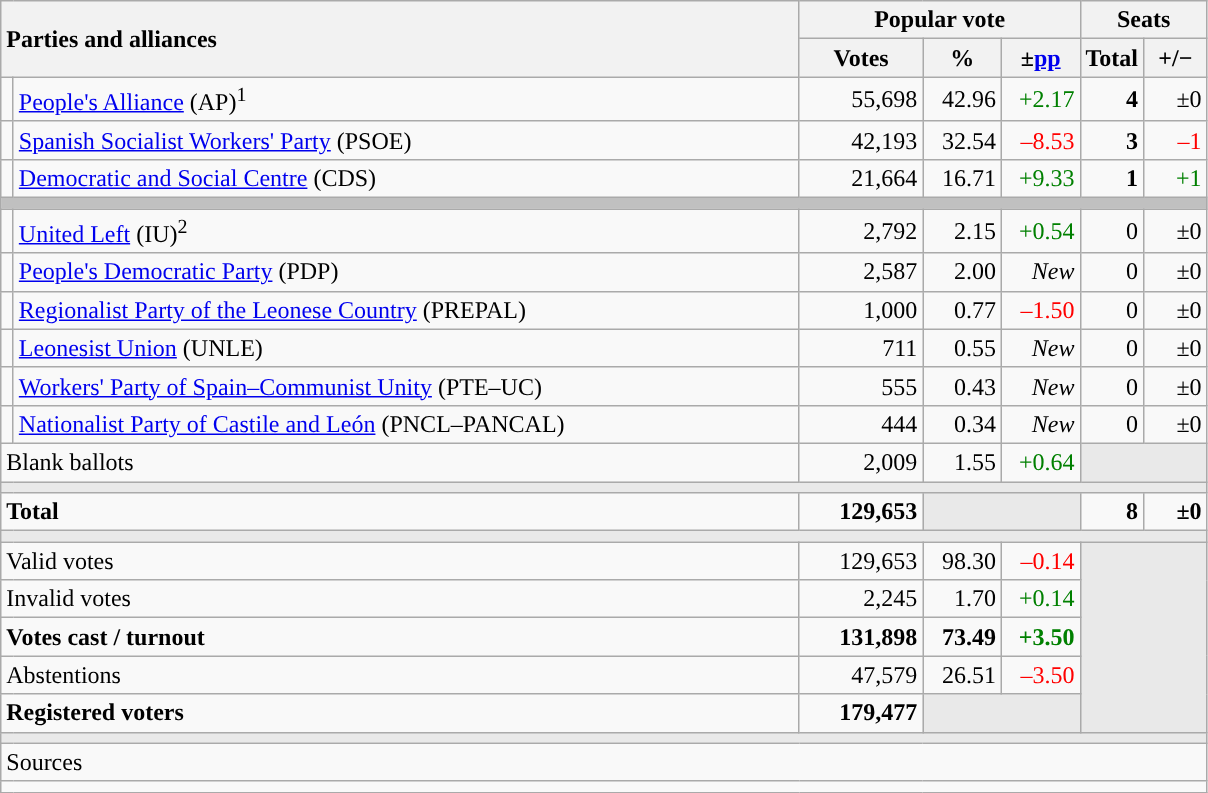<table class="wikitable" style="text-align:right;">
<tr>
<th style="text-align:left;" rowspan="2" colspan="2" width="525">Parties and alliances</th>
<th colspan="3">Popular vote</th>
<th colspan="2">Seats</th>
</tr>
<tr>
<th width="75">Votes</th>
<th width="45">%</th>
<th width="45">±<a href='#'>pp</a></th>
<th width="35">Total</th>
<th width="35">+/−</th>
</tr>
<tr>
<td width="1" style="color:inherit;background:"></td>
<td align="left"><a href='#'>People's Alliance</a> (AP)<sup>1</sup></td>
<td>55,698</td>
<td>42.96</td>
<td style="color:green;">+2.17</td>
<td><strong>4</strong></td>
<td>±0</td>
</tr>
<tr>
<td style="color:inherit;background:"></td>
<td align="left"><a href='#'>Spanish Socialist Workers' Party</a> (PSOE)</td>
<td>42,193</td>
<td>32.54</td>
<td style="color:red;">–8.53</td>
<td><strong>3</strong></td>
<td style="color:red;">–1</td>
</tr>
<tr>
<td style="color:inherit;background:"></td>
<td align="left"><a href='#'>Democratic and Social Centre</a> (CDS)</td>
<td>21,664</td>
<td>16.71</td>
<td style="color:green;">+9.33</td>
<td><strong>1</strong></td>
<td style="color:green;">+1</td>
</tr>
<tr>
<td colspan="7" bgcolor="#C0C0C0"></td>
</tr>
<tr>
<td style="color:inherit;background:"></td>
<td align="left"><a href='#'>United Left</a> (IU)<sup>2</sup></td>
<td>2,792</td>
<td>2.15</td>
<td style="color:green;">+0.54</td>
<td>0</td>
<td>±0</td>
</tr>
<tr>
<td style="color:inherit;background:"></td>
<td align="left"><a href='#'>People's Democratic Party</a> (PDP)</td>
<td>2,587</td>
<td>2.00</td>
<td><em>New</em></td>
<td>0</td>
<td>±0</td>
</tr>
<tr>
<td style="color:inherit;background:"></td>
<td align="left"><a href='#'>Regionalist Party of the Leonese Country</a> (PREPAL)</td>
<td>1,000</td>
<td>0.77</td>
<td style="color:red;">–1.50</td>
<td>0</td>
<td>±0</td>
</tr>
<tr>
<td style="color:inherit;background:"></td>
<td align="left"><a href='#'>Leonesist Union</a> (UNLE)</td>
<td>711</td>
<td>0.55</td>
<td><em>New</em></td>
<td>0</td>
<td>±0</td>
</tr>
<tr>
<td style="color:inherit;background:"></td>
<td align="left"><a href='#'>Workers' Party of Spain–Communist Unity</a> (PTE–UC)</td>
<td>555</td>
<td>0.43</td>
<td><em>New</em></td>
<td>0</td>
<td>±0</td>
</tr>
<tr>
<td style="color:inherit;background:"></td>
<td align="left"><a href='#'>Nationalist Party of Castile and León</a> (PNCL–PANCAL)</td>
<td>444</td>
<td>0.34</td>
<td><em>New</em></td>
<td>0</td>
<td>±0</td>
</tr>
<tr>
<td align="left" colspan="2">Blank ballots</td>
<td>2,009</td>
<td>1.55</td>
<td style="color:green;">+0.64</td>
<td bgcolor="#E9E9E9" colspan="2"></td>
</tr>
<tr>
<td colspan="7" bgcolor="#E9E9E9"></td>
</tr>
<tr style="font-weight:bold;">
<td align="left" colspan="2">Total</td>
<td>129,653</td>
<td bgcolor="#E9E9E9" colspan="2"></td>
<td>8</td>
<td>±0</td>
</tr>
<tr>
<td colspan="7" bgcolor="#E9E9E9"></td>
</tr>
<tr>
<td align="left" colspan="2">Valid votes</td>
<td>129,653</td>
<td>98.30</td>
<td style="color:red;">–0.14</td>
<td bgcolor="#E9E9E9" colspan="2" rowspan="5"></td>
</tr>
<tr>
<td align="left" colspan="2">Invalid votes</td>
<td>2,245</td>
<td>1.70</td>
<td style="color:green;">+0.14</td>
</tr>
<tr style="font-weight:bold;">
<td align="left" colspan="2">Votes cast / turnout</td>
<td>131,898</td>
<td>73.49</td>
<td style="color:green;">+3.50</td>
</tr>
<tr>
<td align="left" colspan="2">Abstentions</td>
<td>47,579</td>
<td>26.51</td>
<td style="color:red;">–3.50</td>
</tr>
<tr style="font-weight:bold;">
<td align="left" colspan="2">Registered voters</td>
<td>179,477</td>
<td bgcolor="#E9E9E9" colspan="2"></td>
</tr>
<tr>
<td colspan="7" bgcolor="#E9E9E9"></td>
</tr>
<tr>
<td align="left" colspan="7">Sources</td>
</tr>
<tr>
<td colspan="7" style="text-align:left; max-width:790px;"></td>
</tr>
</table>
